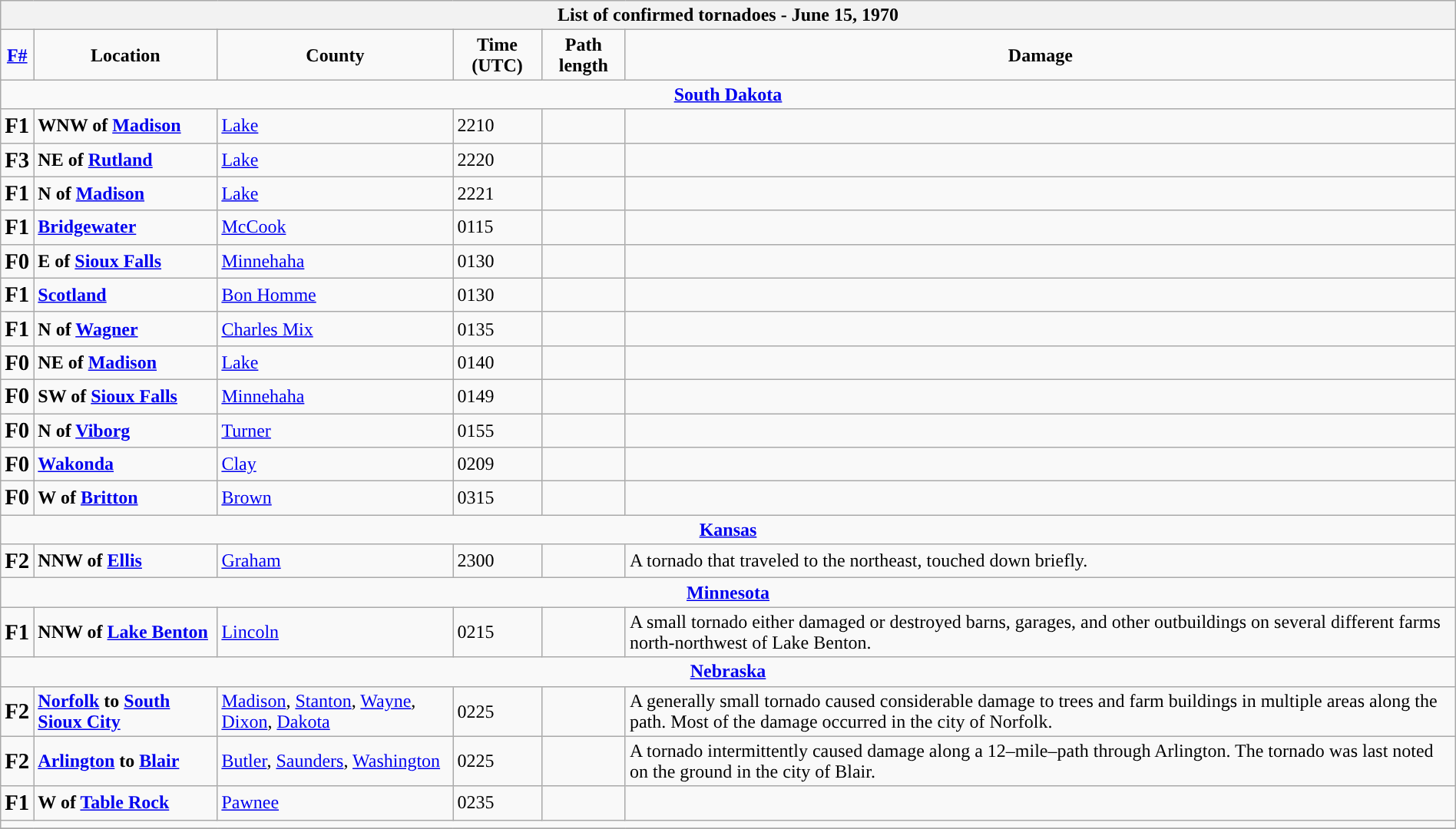<table class="wikitable toccolours collapsible" width="100%">
<tr>
<th colspan="6">List of confirmed tornadoes - June 15, 1970</th>
</tr>
<tr style="text-align:center;">
<td><strong><a href='#'>F#</a></strong></td>
<td><strong>Location</strong></td>
<td><strong>County</strong></td>
<td><strong>Time (UTC)</strong></td>
<td><strong>Path length</strong></td>
<td><strong>Damage</strong></td>
</tr>
<tr>
<td colspan="7" style="text-align:center;"><strong><a href='#'>South Dakota</a></strong></td>
</tr>
<tr>
<td><big><strong>F1</strong></big></td>
<td><strong>WNW of <a href='#'>Madison</a></strong></td>
<td><a href='#'>Lake</a></td>
<td>2210</td>
<td></td>
<td></td>
</tr>
<tr>
<td><big><strong>F3</strong></big></td>
<td><strong>NE of <a href='#'>Rutland</a></strong></td>
<td><a href='#'>Lake</a></td>
<td>2220</td>
<td></td>
<td></td>
</tr>
<tr>
<td><big><strong>F1</strong></big></td>
<td><strong>N of <a href='#'>Madison</a></strong></td>
<td><a href='#'>Lake</a></td>
<td>2221</td>
<td></td>
<td></td>
</tr>
<tr>
<td><big><strong>F1</strong></big></td>
<td><strong><a href='#'>Bridgewater</a></strong></td>
<td><a href='#'>McCook</a></td>
<td>0115</td>
<td></td>
<td></td>
</tr>
<tr>
<td><big><strong>F0</strong></big></td>
<td><strong>E of <a href='#'>Sioux Falls</a></strong></td>
<td><a href='#'>Minnehaha</a></td>
<td>0130</td>
<td></td>
<td></td>
</tr>
<tr>
<td><big><strong>F1</strong></big></td>
<td><strong><a href='#'>Scotland</a></strong></td>
<td><a href='#'>Bon Homme</a></td>
<td>0130</td>
<td></td>
<td></td>
</tr>
<tr>
<td><big><strong>F1</strong></big></td>
<td><strong>N of <a href='#'>Wagner</a></strong></td>
<td><a href='#'>Charles Mix</a></td>
<td>0135</td>
<td></td>
<td></td>
</tr>
<tr>
<td><big><strong>F0</strong></big></td>
<td><strong>NE of <a href='#'>Madison</a></strong></td>
<td><a href='#'>Lake</a></td>
<td>0140</td>
<td></td>
<td></td>
</tr>
<tr>
<td><big><strong>F0</strong></big></td>
<td><strong>SW of <a href='#'>Sioux Falls</a></strong></td>
<td><a href='#'>Minnehaha</a></td>
<td>0149</td>
<td></td>
<td></td>
</tr>
<tr>
<td><big><strong>F0</strong></big></td>
<td><strong>N of <a href='#'>Viborg</a></strong></td>
<td><a href='#'>Turner</a></td>
<td>0155</td>
<td></td>
<td></td>
</tr>
<tr>
<td><big><strong>F0</strong></big></td>
<td><strong><a href='#'>Wakonda</a></strong></td>
<td><a href='#'>Clay</a></td>
<td>0209</td>
<td></td>
<td></td>
</tr>
<tr>
<td><big><strong>F0</strong></big></td>
<td><strong>W of <a href='#'>Britton</a></strong></td>
<td><a href='#'>Brown</a></td>
<td>0315</td>
<td></td>
<td></td>
</tr>
<tr>
<td colspan="7" align="center"><strong><a href='#'>Kansas</a></strong></td>
</tr>
<tr>
<td><big><strong>F2</strong></big></td>
<td><strong>NNW of <a href='#'>Ellis</a></strong></td>
<td><a href='#'>Graham</a></td>
<td>2300</td>
<td></td>
<td>A tornado that traveled to the northeast, touched down briefly.</td>
</tr>
<tr>
<td colspan="7" align="center"><strong><a href='#'>Minnesota</a></strong></td>
</tr>
<tr>
<td><big><strong>F1</strong></big></td>
<td><strong>NNW of <a href='#'>Lake Benton</a></strong></td>
<td><a href='#'>Lincoln</a></td>
<td>0215</td>
<td></td>
<td>A small tornado either damaged or destroyed barns, garages, and other outbuildings on several different farms north-northwest of Lake Benton.</td>
</tr>
<tr>
<td colspan="7" align="center"><strong><a href='#'>Nebraska</a></strong></td>
</tr>
<tr>
<td><big><strong>F2</strong></big></td>
<td><strong><a href='#'>Norfolk</a> to <a href='#'>South Sioux City</a></strong></td>
<td><a href='#'>Madison</a>, <a href='#'>Stanton</a>, <a href='#'>Wayne</a>, <a href='#'>Dixon</a>, <a href='#'>Dakota</a></td>
<td>0225</td>
<td></td>
<td>A generally small tornado caused considerable damage to trees and farm buildings in multiple areas along the path. Most of the damage occurred in the city of Norfolk.</td>
</tr>
<tr>
<td><big><strong>F2</strong></big></td>
<td><strong><a href='#'>Arlington</a> to <a href='#'>Blair</a></strong></td>
<td><a href='#'>Butler</a>, <a href='#'>Saunders</a>, <a href='#'>Washington</a></td>
<td>0225</td>
<td></td>
<td>A tornado intermittently caused damage along a 12–mile–path through Arlington. The tornado was last noted on the ground in the city of Blair.</td>
</tr>
<tr>
<td><big><strong>F1</strong></big></td>
<td><strong>W of <a href='#'>Table Rock</a></strong></td>
<td><a href='#'>Pawnee</a></td>
<td>0235</td>
<td></td>
<td></td>
</tr>
<tr>
<td colspan="7" align="center"><small></small></td>
</tr>
<tr>
</tr>
</table>
